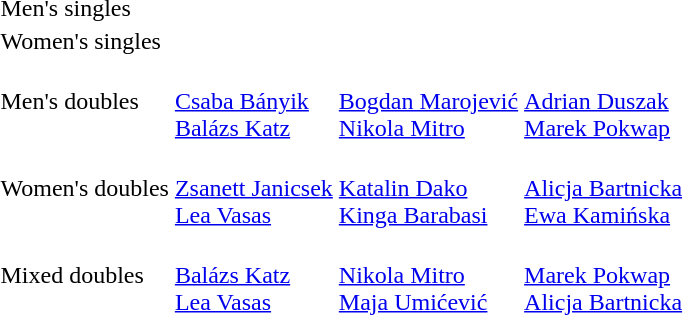<table>
<tr>
<td>Men's singles</td>
<td></td>
<td></td>
<td></td>
</tr>
<tr>
<td>Women's singles</td>
<td></td>
<td></td>
<td></td>
</tr>
<tr>
<td>Men's doubles</td>
<td><br><a href='#'>Csaba Bányik</a><br><a href='#'>Balázs Katz</a></td>
<td><br><a href='#'>Bogdan Marojević</a><br><a href='#'>Nikola Mitro</a></td>
<td><br><a href='#'>Adrian Duszak</a><br><a href='#'>Marek Pokwap</a></td>
</tr>
<tr>
<td>Women's doubles</td>
<td><br><a href='#'>Zsanett Janicsek</a><br><a href='#'>Lea Vasas</a></td>
<td><br><a href='#'>Katalin Dako</a><br><a href='#'>Kinga Barabasi</a></td>
<td><br><a href='#'>Alicja Bartnicka</a><br><a href='#'>Ewa Kamińska</a></td>
</tr>
<tr>
<td>Mixed doubles</td>
<td><br><a href='#'>Balázs Katz</a><br><a href='#'>Lea Vasas</a></td>
<td><br><a href='#'>Nikola Mitro</a><br><a href='#'>Maja Umićević</a></td>
<td><br><a href='#'>Marek Pokwap</a><br><a href='#'>Alicja Bartnicka</a></td>
</tr>
</table>
